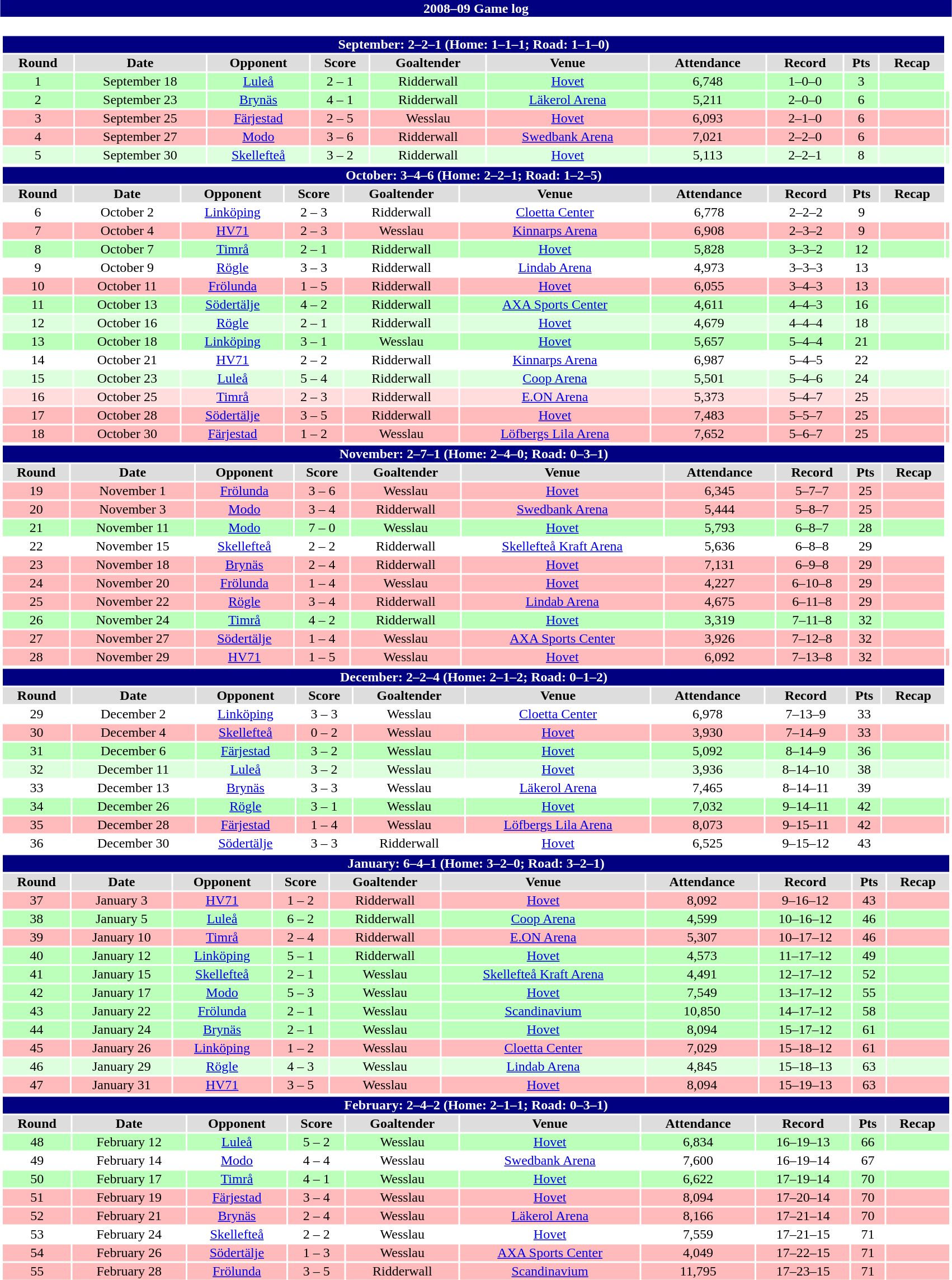<table class="toccolours" width=90% style="clear:both; margin:1.5em auto; text-align:center;">
<tr>
<th colspan=10 style="background:#000080; color: #ffffff;">2008–09 Game log</th>
</tr>
<tr>
<td colspan=10><br><table class="toccolours collapsible collapsed" width=100%>
<tr>
<th colspan=10; style="background:#000080; color: #ffffff;">September: 2–2–1 (Home: 1–1–1; Road: 1–1–0)</th>
</tr>
<tr align="center"  bgcolor="#dddddd">
<td><strong>Round</strong></td>
<td><strong>Date</strong></td>
<td><strong>Opponent</strong></td>
<td><strong>Score</strong></td>
<td><strong>Goaltender</strong></td>
<td><strong>Venue</strong></td>
<td><strong>Attendance</strong></td>
<td><strong>Record</strong></td>
<td><strong>Pts</strong></td>
<td><strong>Recap</strong></td>
</tr>
<tr align="center" bgcolor="#bbffbb">
<td>1</td>
<td>September 18</td>
<td><a href='#'>Luleå</a></td>
<td>2 – 1</td>
<td>Ridderwall</td>
<td><a href='#'>Hovet</a></td>
<td>6,748</td>
<td>1–0–0</td>
<td>3</td>
<td></td>
</tr>
<tr align="center" bgcolor="#bbffbb">
<td>2</td>
<td>September 23</td>
<td><a href='#'>Brynäs</a></td>
<td>4 – 1</td>
<td>Ridderwall</td>
<td><a href='#'>Läkerol Arena</a></td>
<td>5,211</td>
<td>2–0–0</td>
<td>6</td>
<td></td>
<td></td>
</tr>
<tr align="center" bgcolor="#ffbbbb">
<td>3</td>
<td>September 25</td>
<td><a href='#'>Färjestad</a></td>
<td>2 – 5</td>
<td>Wesslau</td>
<td><a href='#'>Hovet</a></td>
<td>6,093</td>
<td>2–1–0</td>
<td>6</td>
<td></td>
<td></td>
</tr>
<tr align="center" bgcolor="#ffbbbb">
<td>4</td>
<td>September 27</td>
<td><a href='#'>Modo</a></td>
<td>3 – 6</td>
<td>Ridderwall</td>
<td><a href='#'>Swedbank Arena</a></td>
<td>7,021</td>
<td>2–2–0</td>
<td>6</td>
<td></td>
<td></td>
</tr>
<tr align="center" bgcolor="ddffdd">
<td>5</td>
<td>September 30</td>
<td><a href='#'>Skellefteå</a></td>
<td>3 – 2</td>
<td>Ridderwall</td>
<td><a href='#'>Hovet</a></td>
<td>5,113</td>
<td>2–2–1</td>
<td>8</td>
<td></td>
<td></td>
</tr>
</table>
<table class="toccolours collapsible collapsed" width=100%>
<tr>
<th colspan=10; style="background:#000080; color: #ffffff;">October: 3–4–6 (Home: 2–2–1; Road: 1–2–5)</th>
</tr>
<tr align="center"  bgcolor="#dddddd">
<td><strong>Round</strong></td>
<td><strong>Date</strong></td>
<td><strong>Opponent</strong></td>
<td><strong>Score</strong></td>
<td><strong>Goaltender</strong></td>
<td><strong>Venue</strong></td>
<td><strong>Attendance</strong></td>
<td><strong>Record</strong></td>
<td><strong>Pts</strong></td>
<td><strong>Recap</strong></td>
</tr>
<tr align="center" bgcolor=>
<td>6</td>
<td>October 2</td>
<td><a href='#'>Linköping</a></td>
<td>2 – 3</td>
<td>Ridderwall</td>
<td><a href='#'>Cloetta Center</a></td>
<td>6,778</td>
<td>2–2–2</td>
<td>9</td>
<td></td>
</tr>
<tr align="center" bgcolor="#ffbbbb">
<td>7</td>
<td>October 4</td>
<td><a href='#'>HV71</a></td>
<td>2 – 3</td>
<td>Wesslau</td>
<td><a href='#'>Kinnarps Arena</a></td>
<td>6,908</td>
<td>2–3–2</td>
<td>9</td>
<td></td>
<td></td>
</tr>
<tr align="center" bgcolor="#bbffbb">
<td>8</td>
<td>October 7</td>
<td><a href='#'>Timrå</a></td>
<td>2 – 1</td>
<td>Ridderwall</td>
<td><a href='#'>Hovet</a></td>
<td>5,828</td>
<td>3–3–2</td>
<td>12</td>
<td></td>
<td></td>
</tr>
<tr align="center" bgcolor=>
<td>9</td>
<td>October 9</td>
<td><a href='#'>Rögle</a></td>
<td>3 – 3</td>
<td>Ridderwall</td>
<td><a href='#'>Lindab Arena</a></td>
<td>4,973</td>
<td>3–3–3</td>
<td>13</td>
<td></td>
<td></td>
</tr>
<tr align="center" bgcolor="#ffbbbb">
<td>10</td>
<td>October 11</td>
<td><a href='#'>Frölunda</a></td>
<td>1 – 5</td>
<td>Ridderwall</td>
<td><a href='#'>Hovet</a></td>
<td>6,055</td>
<td>3–4–3</td>
<td>13</td>
<td></td>
<td></td>
</tr>
<tr align="center" bgcolor="#bbffbb">
<td>11</td>
<td>October 13</td>
<td><a href='#'>Södertälje</a></td>
<td>4 – 2</td>
<td>Ridderwall</td>
<td><a href='#'>AXA Sports Center</a></td>
<td>4,611</td>
<td>4–4–3</td>
<td>16</td>
<td></td>
<td></td>
</tr>
<tr align="center" bgcolor="ddffdd">
<td>12</td>
<td>October 16</td>
<td><a href='#'>Rögle</a></td>
<td>2 – 1</td>
<td>Ridderwall</td>
<td><a href='#'>Hovet</a></td>
<td>4,679</td>
<td>4–4–4</td>
<td>18</td>
<td></td>
<td></td>
</tr>
<tr align="center" bgcolor="#bbffbb">
<td>13</td>
<td>October 18</td>
<td><a href='#'>Linköping</a></td>
<td>3 – 1</td>
<td>Wesslau</td>
<td><a href='#'>Hovet</a></td>
<td>5,657</td>
<td>5–4–4</td>
<td>21</td>
<td></td>
<td></td>
</tr>
<tr align="center" bgcolor=>
<td>14</td>
<td>October 21</td>
<td><a href='#'>HV71</a></td>
<td>2 – 2</td>
<td>Ridderwall</td>
<td><a href='#'>Kinnarps Arena</a></td>
<td>6,987</td>
<td>5–4–5</td>
<td>22</td>
<td></td>
<td></td>
</tr>
<tr align="center" bgcolor="ddffdd">
<td>15</td>
<td>October 23</td>
<td><a href='#'>Luleå</a></td>
<td>5 – 4</td>
<td>Ridderwall</td>
<td><a href='#'>Coop Arena</a></td>
<td>5,501</td>
<td>5–4–6</td>
<td>24</td>
<td></td>
<td></td>
</tr>
<tr align="center" bgcolor="#ffdddd">
<td>16</td>
<td>October 25</td>
<td><a href='#'>Timrå</a></td>
<td>2 – 3</td>
<td>Ridderwall</td>
<td><a href='#'>E.ON Arena</a></td>
<td>5,373</td>
<td>5–4–7</td>
<td>25</td>
<td></td>
<td></td>
</tr>
<tr align="center" bgcolor="#ffbbbb">
<td>17</td>
<td>October 28</td>
<td><a href='#'>Södertälje</a></td>
<td>3 – 5</td>
<td>Ridderwall</td>
<td><a href='#'>Hovet</a></td>
<td>7,483</td>
<td>5–5–7</td>
<td>25</td>
<td></td>
<td></td>
</tr>
<tr align="center" bgcolor="#ffbbbb">
<td>18</td>
<td>October 30</td>
<td><a href='#'>Färjestad</a></td>
<td>1 – 2</td>
<td>Wesslau</td>
<td><a href='#'>Löfbergs Lila Arena</a></td>
<td>7,652</td>
<td>5–6–7</td>
<td>25</td>
<td></td>
<td></td>
</tr>
</table>
<table class="toccolours collapsible collapsed" width=100%>
<tr>
<th colspan=10; style="background:#000080; color: #ffffff;">November: 2–7–1 (Home: 2–4–0; Road: 0–3–1)</th>
</tr>
<tr align="center"  bgcolor="#dddddd">
<td><strong>Round</strong></td>
<td><strong>Date</strong></td>
<td><strong>Opponent</strong></td>
<td><strong>Score</strong></td>
<td><strong>Goaltender</strong></td>
<td><strong>Venue</strong></td>
<td><strong>Attendance</strong></td>
<td><strong>Record</strong></td>
<td><strong>Pts</strong></td>
<td><strong>Recap</strong></td>
</tr>
<tr align="center" bgcolor="#ffbbbb">
<td>19</td>
<td>November 1</td>
<td><a href='#'>Frölunda</a></td>
<td>3 – 6</td>
<td>Wesslau</td>
<td><a href='#'>Hovet</a></td>
<td>6,345</td>
<td>5–7–7</td>
<td>25</td>
<td></td>
</tr>
<tr align="center" bgcolor="#ffbbbb">
<td>20</td>
<td>November 3</td>
<td><a href='#'>Modo</a></td>
<td>3 – 4</td>
<td>Ridderwall</td>
<td><a href='#'>Swedbank Arena</a></td>
<td>5,444</td>
<td>5–8–7</td>
<td>25</td>
<td></td>
</tr>
<tr align="center" bgcolor="#bbffbb">
<td>21</td>
<td>November 11</td>
<td><a href='#'>Modo</a></td>
<td>7 – 0</td>
<td>Wesslau</td>
<td><a href='#'>Hovet</a></td>
<td>5,793</td>
<td>6–8–7</td>
<td>28</td>
<td></td>
</tr>
<tr align="center" bgcolor=>
<td>22</td>
<td>November 15</td>
<td><a href='#'>Skellefteå</a></td>
<td>2 – 2</td>
<td>Ridderwall</td>
<td><a href='#'>Skellefteå Kraft Arena</a></td>
<td>5,636</td>
<td>6–8–8</td>
<td>29</td>
<td></td>
</tr>
<tr align="center" bgcolor="#ffbbbb">
<td>23</td>
<td>November 18</td>
<td><a href='#'>Brynäs</a></td>
<td>2 – 4</td>
<td>Ridderwall</td>
<td><a href='#'>Hovet</a></td>
<td>7,131</td>
<td>6–9–8</td>
<td>29</td>
<td></td>
</tr>
<tr align="center" bgcolor="#ffbbbb">
<td>24</td>
<td>November 20</td>
<td><a href='#'>Frölunda</a></td>
<td>1 – 4</td>
<td>Wesslau</td>
<td><a href='#'>Hovet</a></td>
<td>4,227</td>
<td>6–10–8</td>
<td>29</td>
<td></td>
</tr>
<tr align="center" bgcolor="#ffbbbb">
<td>25</td>
<td>November 22</td>
<td><a href='#'>Rögle</a></td>
<td>3 – 4</td>
<td>Ridderwall</td>
<td><a href='#'>Lindab Arena</a></td>
<td>4,675</td>
<td>6–11–8</td>
<td>29</td>
<td></td>
</tr>
<tr align="center" bgcolor="#bbffbb">
<td>26</td>
<td>November 24</td>
<td><a href='#'>Timrå</a></td>
<td>4 – 2</td>
<td>Ridderwall</td>
<td><a href='#'>Hovet</a></td>
<td>3,319</td>
<td>7–11–8</td>
<td>32</td>
<td></td>
</tr>
<tr align="center" bgcolor="#ffbbbb">
<td>27</td>
<td>November 27</td>
<td><a href='#'>Södertälje</a></td>
<td>1 – 4</td>
<td>Wesslau</td>
<td><a href='#'>AXA Sports Center</a></td>
<td>3,926</td>
<td>7–12–8</td>
<td>32</td>
<td></td>
</tr>
<tr align="center" bgcolor="#ffbbbb">
<td>28</td>
<td>November 29</td>
<td><a href='#'>HV71</a></td>
<td>1 – 5</td>
<td>Wesslau</td>
<td><a href='#'>Hovet</a></td>
<td>6,092</td>
<td>7–13–8</td>
<td>32</td>
<td></td>
<td></td>
</tr>
</table>
<table class="toccolours collapsible collapsed" width=100%>
<tr>
<th colspan=10; style="background:#000080; color: #ffffff;">December: 2–2–4 (Home: 2–1–2; Road: 0–1–2)</th>
</tr>
<tr align="center"  bgcolor="#dddddd">
<td><strong>Round</strong></td>
<td><strong>Date</strong></td>
<td><strong>Opponent</strong></td>
<td><strong>Score</strong></td>
<td><strong>Goaltender</strong></td>
<td><strong>Venue</strong></td>
<td><strong>Attendance</strong></td>
<td><strong>Record</strong></td>
<td><strong>Pts</strong></td>
<td><strong>Recap</strong></td>
</tr>
<tr align="center" bgcolor=>
<td>29</td>
<td>December 2</td>
<td><a href='#'>Linköping</a></td>
<td>3 – 3</td>
<td>Wesslau</td>
<td><a href='#'>Cloetta Center</a></td>
<td>6,978</td>
<td>7–13–9</td>
<td>33</td>
<td></td>
<td></td>
</tr>
<tr align="center" bgcolor="#ffbbbb">
<td>30</td>
<td>December 4</td>
<td><a href='#'>Skellefteå</a></td>
<td>0 – 2</td>
<td>Wesslau</td>
<td><a href='#'>Hovet</a></td>
<td>3,930</td>
<td>7–14–9</td>
<td>33</td>
<td></td>
<td></td>
</tr>
<tr align="center" bgcolor="#bbffbb">
<td>31</td>
<td>December 6</td>
<td><a href='#'>Färjestad</a></td>
<td>3 – 2</td>
<td>Wesslau</td>
<td><a href='#'>Hovet</a></td>
<td>5,092</td>
<td>8–14–9</td>
<td>36</td>
<td></td>
<td></td>
</tr>
<tr align="center" bgcolor="ddffdd">
<td>32</td>
<td>December 11</td>
<td><a href='#'>Luleå</a></td>
<td>3 – 2</td>
<td>Wesslau</td>
<td><a href='#'>Hovet</a></td>
<td>3,936</td>
<td>8–14–10</td>
<td>38</td>
<td></td>
<td></td>
</tr>
<tr align="center" bgcolor=>
<td>33</td>
<td>December 13</td>
<td><a href='#'>Brynäs</a></td>
<td>3 – 3</td>
<td>Wesslau</td>
<td><a href='#'>Läkerol Arena</a></td>
<td>7,465</td>
<td>8–14–11</td>
<td>39</td>
<td></td>
<td></td>
</tr>
<tr align="center" bgcolor="#bbffbb">
<td>34</td>
<td>December 26</td>
<td><a href='#'>Rögle</a></td>
<td>3 – 1</td>
<td>Wesslau</td>
<td><a href='#'>Hovet</a></td>
<td>7,032</td>
<td>9–14–11</td>
<td>42</td>
<td></td>
<td></td>
</tr>
<tr align="center" bgcolor="#ffbbbb">
<td>35</td>
<td>December 28</td>
<td><a href='#'>Färjestad</a></td>
<td>1 – 4</td>
<td>Wesslau</td>
<td><a href='#'>Löfbergs Lila Arena</a></td>
<td>8,073</td>
<td>9–15–11</td>
<td>42</td>
<td></td>
<td></td>
</tr>
<tr align="center" bgcolor=>
<td>36</td>
<td>December 30</td>
<td><a href='#'>Södertälje</a></td>
<td>3 – 3</td>
<td>Ridderwall</td>
<td><a href='#'>Hovet</a></td>
<td>6,525</td>
<td>9–15–12</td>
<td>43</td>
<td></td>
<td></td>
</tr>
</table>
<table class="toccolours collapsible collapsed" width=100%>
<tr>
<th colspan=10; style="background:#000080; color: #ffffff;">January: 6–4–1 (Home: 3–2–0; Road: 3–2–1)</th>
</tr>
<tr align="center"  bgcolor="#dddddd">
<td><strong>Round</strong></td>
<td><strong>Date</strong></td>
<td><strong>Opponent</strong></td>
<td><strong>Score</strong></td>
<td><strong>Goaltender</strong></td>
<td><strong>Venue</strong></td>
<td><strong>Attendance</strong></td>
<td><strong>Record</strong></td>
<td><strong>Pts</strong></td>
<td><strong>Recap</strong></td>
</tr>
<tr align="center" bgcolor="#ffbbbb">
<td>37</td>
<td>January 3</td>
<td><a href='#'>HV71</a></td>
<td>1 – 2</td>
<td>Ridderwall</td>
<td><a href='#'>Hovet</a></td>
<td>8,092</td>
<td>9–16–12</td>
<td>43</td>
<td></td>
</tr>
<tr align="center" bgcolor="#bbffbb">
<td>38</td>
<td>January 5</td>
<td><a href='#'>Luleå</a></td>
<td>6 – 2</td>
<td>Ridderwall</td>
<td><a href='#'>Coop Arena</a></td>
<td>4,599</td>
<td>10–16–12</td>
<td>46</td>
<td></td>
</tr>
<tr align="center" bgcolor="#ffbbbb">
<td>39</td>
<td>January 10</td>
<td><a href='#'>Timrå</a></td>
<td>2 – 4</td>
<td>Ridderwall</td>
<td><a href='#'>E.ON Arena</a></td>
<td>5,307</td>
<td>10–17–12</td>
<td>46</td>
<td></td>
</tr>
<tr align="center" bgcolor="#bbffbb">
<td>40</td>
<td>January 12</td>
<td><a href='#'>Linköping</a></td>
<td>5 – 1</td>
<td>Ridderwall</td>
<td><a href='#'>Hovet</a></td>
<td>4,573</td>
<td>11–17–12</td>
<td>49</td>
<td></td>
</tr>
<tr align="center" bgcolor="#bbffbb">
<td>41</td>
<td>January 15</td>
<td><a href='#'>Skellefteå</a></td>
<td>2 – 1</td>
<td>Wesslau</td>
<td><a href='#'>Skellefteå Kraft Arena</a></td>
<td>4,491</td>
<td>12–17–12</td>
<td>52</td>
<td></td>
</tr>
<tr align="center" bgcolor="#bbffbb">
<td>42</td>
<td>January 17</td>
<td><a href='#'>Modo</a></td>
<td>5 – 3</td>
<td>Wesslau</td>
<td><a href='#'>Hovet</a></td>
<td>7,549</td>
<td>13–17–12</td>
<td>55</td>
<td></td>
</tr>
<tr align="center" bgcolor="#bbffbb">
<td>43</td>
<td>January 22</td>
<td><a href='#'>Frölunda</a></td>
<td>2 – 1</td>
<td>Wesslau</td>
<td><a href='#'>Scandinavium</a></td>
<td>10,850</td>
<td>14–17–12</td>
<td>58</td>
<td></td>
</tr>
<tr align="center" bgcolor="#bbffbb">
<td>44</td>
<td>January 24</td>
<td><a href='#'>Brynäs</a></td>
<td>2 – 1</td>
<td>Wesslau</td>
<td><a href='#'>Hovet</a></td>
<td>8,094</td>
<td>15–17–12</td>
<td>61</td>
<td></td>
</tr>
<tr align="center" bgcolor="#ffbbbb">
<td>45</td>
<td>January 26</td>
<td><a href='#'>Linköping</a></td>
<td>1 – 2</td>
<td>Wesslau</td>
<td><a href='#'>Cloetta Center</a></td>
<td>7,029</td>
<td>15–18–12</td>
<td>61</td>
<td></td>
</tr>
<tr align="center" bgcolor="ddffdd">
<td>46</td>
<td>January 29</td>
<td><a href='#'>Rögle</a></td>
<td>4 – 3</td>
<td>Wesslau</td>
<td><a href='#'>Lindab Arena</a></td>
<td>4,845</td>
<td>15–18–13</td>
<td>63</td>
<td></td>
</tr>
<tr align="center" bgcolor="#ffbbbb">
<td>47</td>
<td>January 31</td>
<td><a href='#'>HV71</a></td>
<td>3 – 5</td>
<td>Wesslau</td>
<td><a href='#'>Hovet</a></td>
<td>8,094</td>
<td>15–19–13</td>
<td>63</td>
<td></td>
</tr>
</table>
<table class="toccolours collapsible collapsed" width=100%>
<tr>
<th colspan=10; style="background:#000080; color: #ffffff;">February: 2–4–2 (Home: 2–1–1; Road: 0–3–1)</th>
</tr>
<tr align="center"  bgcolor="#dddddd">
<td><strong>Round</strong></td>
<td><strong>Date</strong></td>
<td><strong>Opponent</strong></td>
<td><strong>Score</strong></td>
<td><strong>Goaltender</strong></td>
<td><strong>Venue</strong></td>
<td><strong>Attendance</strong></td>
<td><strong>Record</strong></td>
<td><strong>Pts</strong></td>
<td><strong>Recap</strong></td>
</tr>
<tr align="center" bgcolor="#bbffbb">
<td>48</td>
<td>February 12</td>
<td><a href='#'>Luleå</a></td>
<td>5 – 2</td>
<td>Wesslau</td>
<td><a href='#'>Hovet</a></td>
<td>6,834</td>
<td>16–19–13</td>
<td>66</td>
<td></td>
</tr>
<tr align="center" bgcolor=>
<td>49</td>
<td>February 14</td>
<td><a href='#'>Modo</a></td>
<td>4 – 4</td>
<td>Wesslau</td>
<td><a href='#'>Swedbank Arena</a></td>
<td>7,600</td>
<td>16–19–14</td>
<td>67</td>
<td></td>
</tr>
<tr align="center" bgcolor="#bbffbb">
<td>50</td>
<td>February 17</td>
<td><a href='#'>Timrå</a></td>
<td>4 – 1</td>
<td>Wesslau</td>
<td><a href='#'>Hovet</a></td>
<td>6,622</td>
<td>17–19–14</td>
<td>70</td>
<td></td>
</tr>
<tr align="center" bgcolor="#ffbbbb">
<td>51</td>
<td>February 19</td>
<td><a href='#'>Färjestad</a></td>
<td>3 – 4</td>
<td>Wesslau</td>
<td><a href='#'>Hovet</a></td>
<td>8,094</td>
<td>17–20–14</td>
<td>70</td>
<td></td>
</tr>
<tr align="center" bgcolor="#ffbbbb">
<td>52</td>
<td>February 21</td>
<td><a href='#'>Brynäs</a></td>
<td>2 – 4</td>
<td>Wesslau</td>
<td><a href='#'>Läkerol Arena</a></td>
<td>8,166</td>
<td>17–21–14</td>
<td>70</td>
<td></td>
</tr>
<tr align="center" bgcolor=>
<td>53</td>
<td>February 24</td>
<td><a href='#'>Skellefteå</a></td>
<td>2 – 2</td>
<td>Wesslau</td>
<td><a href='#'>Hovet</a></td>
<td>7,559</td>
<td>17–21–15</td>
<td>71</td>
<td></td>
</tr>
<tr align="center" bgcolor="#ffbbbb">
<td>54</td>
<td>February 26</td>
<td><a href='#'>Södertälje</a></td>
<td>1 – 3</td>
<td>Wesslau</td>
<td><a href='#'>AXA Sports Center</a></td>
<td>4,049</td>
<td>17–22–15</td>
<td>71</td>
<td></td>
</tr>
<tr align="center" bgcolor="#ffbbbb">
<td>55</td>
<td>February 28</td>
<td><a href='#'>Frölunda</a></td>
<td>3 – 5</td>
<td>Ridderwall</td>
<td><a href='#'>Scandinavium</a></td>
<td>11,795</td>
<td>17–23–15</td>
<td>71</td>
<td></td>
</tr>
</table>
</td>
</tr>
</table>
